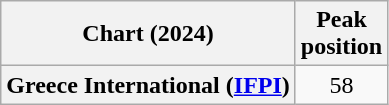<table class="wikitable sortable plainrowheaders" style="text-align:center">
<tr>
<th scope="col">Chart (2024)</th>
<th scope="col">Peak<br>position</th>
</tr>
<tr>
<th scope="row">Greece International (<a href='#'>IFPI</a>)</th>
<td>58</td>
</tr>
</table>
